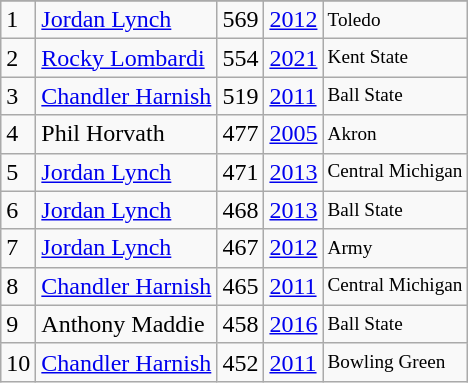<table class="wikitable">
<tr>
</tr>
<tr>
<td>1</td>
<td><a href='#'>Jordan Lynch</a></td>
<td><abbr>569</abbr></td>
<td><a href='#'>2012</a></td>
<td style="font-size:80%;">Toledo</td>
</tr>
<tr>
<td>2</td>
<td><a href='#'>Rocky Lombardi</a></td>
<td><abbr>554</abbr></td>
<td><a href='#'>2021</a></td>
<td style="font-size:80%;">Kent State</td>
</tr>
<tr>
<td>3</td>
<td><a href='#'>Chandler Harnish</a></td>
<td><abbr>519</abbr></td>
<td><a href='#'>2011</a></td>
<td style="font-size:80%;">Ball State</td>
</tr>
<tr>
<td>4</td>
<td>Phil Horvath</td>
<td><abbr>477</abbr></td>
<td><a href='#'>2005</a></td>
<td style="font-size:80%;">Akron</td>
</tr>
<tr>
<td>5</td>
<td><a href='#'>Jordan Lynch</a></td>
<td><abbr>471</abbr></td>
<td><a href='#'>2013</a></td>
<td style="font-size:80%;">Central Michigan</td>
</tr>
<tr>
<td>6</td>
<td><a href='#'>Jordan Lynch</a></td>
<td><abbr>468</abbr></td>
<td><a href='#'>2013</a></td>
<td style="font-size:80%;">Ball State</td>
</tr>
<tr>
<td>7</td>
<td><a href='#'>Jordan Lynch</a></td>
<td><abbr>467</abbr></td>
<td><a href='#'>2012</a></td>
<td style="font-size:80%;">Army</td>
</tr>
<tr>
<td>8</td>
<td><a href='#'>Chandler Harnish</a></td>
<td><abbr>465</abbr></td>
<td><a href='#'>2011</a></td>
<td style="font-size:80%;">Central Michigan</td>
</tr>
<tr>
<td>9</td>
<td>Anthony Maddie</td>
<td><abbr>458</abbr></td>
<td><a href='#'>2016</a></td>
<td style="font-size:80%;">Ball State</td>
</tr>
<tr>
<td>10</td>
<td><a href='#'>Chandler Harnish</a></td>
<td><abbr>452</abbr></td>
<td><a href='#'>2011</a></td>
<td style="font-size:80%;">Bowling Green</td>
</tr>
</table>
